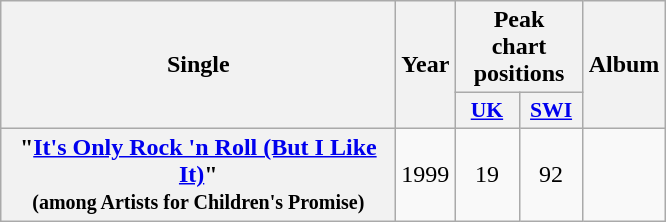<table class="wikitable plainrowheaders" style="text-align:center;">
<tr>
<th scope="col" rowspan="2" style="width:16em;">Single</th>
<th scope="col" rowspan="2">Year</th>
<th scope="col" colspan="2">Peak<br>chart<br>positions</th>
<th scope="col" rowspan="2">Album</th>
</tr>
<tr>
<th scope="col" style="width:2.5em;font-size:90%;"><a href='#'>UK</a><br></th>
<th scope="col" style="width:2.5em;font-size:90%;"><a href='#'>SWI</a><br></th>
</tr>
<tr>
<th scope="row">"<a href='#'>It's Only Rock 'n Roll (But I Like It)</a>"<br><small>(among Artists for Children's Promise)</small></th>
<td>1999</td>
<td>19</td>
<td>92</td>
<td></td>
</tr>
</table>
